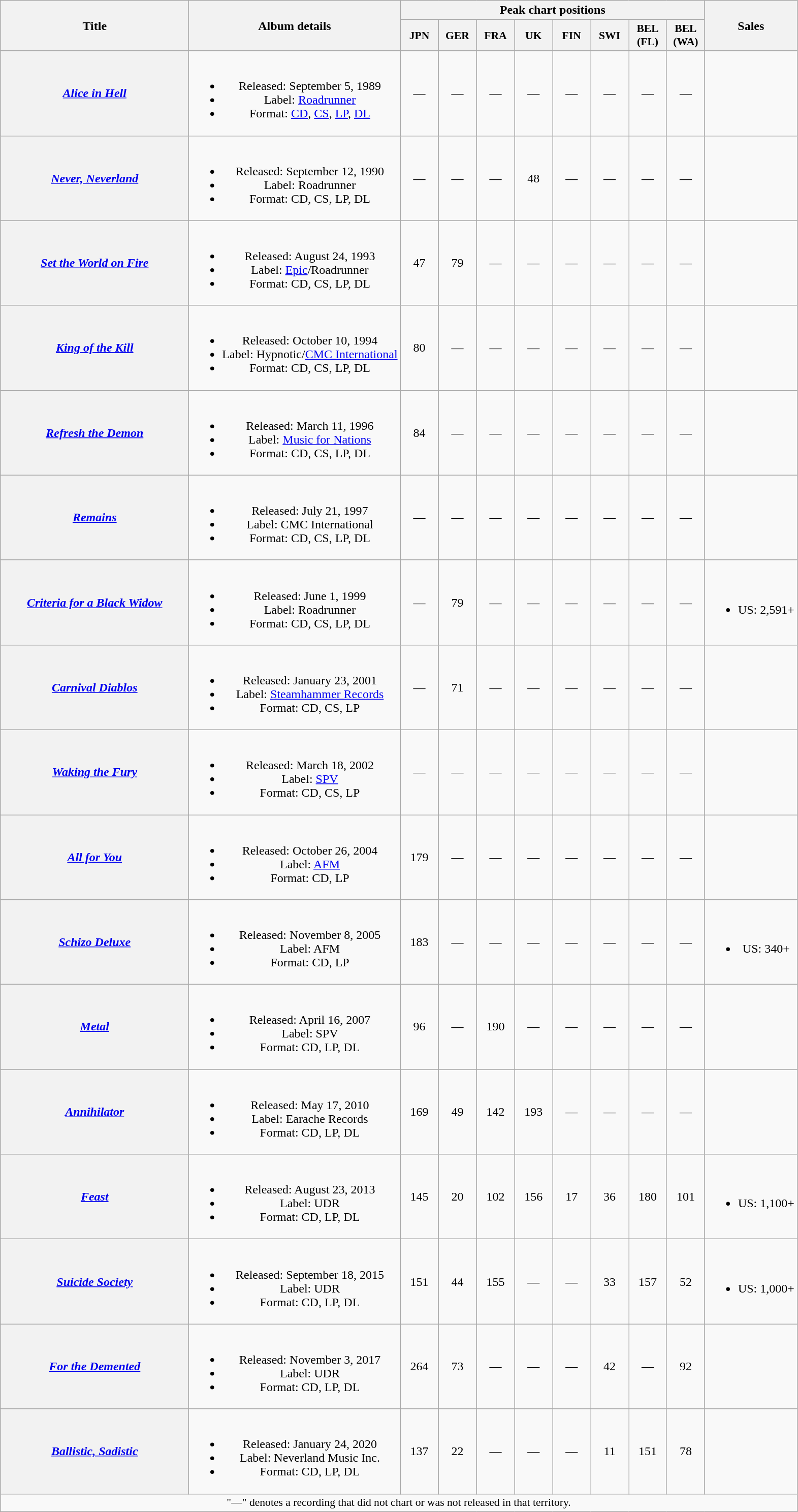<table class="wikitable plainrowheaders" style="text-align:center;">
<tr>
<th scope="col" rowspan="2" style="width:15em;">Title</th>
<th scope="col" rowspan="2">Album details</th>
<th scope="col" colspan="8">Peak chart positions</th>
<th scope="col" rowspan="2">Sales</th>
</tr>
<tr>
<th scope="col" style="width:3em;font-size:90%;">JPN<br></th>
<th scope="col" style="width:3em;font-size:90%;">GER<br></th>
<th scope="col" style="width:3em;font-size:90%;">FRA<br></th>
<th scope="col" style="width:3em;font-size:90%;">UK<br></th>
<th scope="col" style="width:3em;font-size:90%;">FIN<br></th>
<th scope="col" style="width:3em;font-size:90%;">SWI<br></th>
<th scope="col" style="width:3em;font-size:90%;">BEL (FL)<br></th>
<th scope="col" style="width:3em;font-size:90%;">BEL (WA)<br></th>
</tr>
<tr>
<th scope="row"><em><a href='#'>Alice in Hell</a></em></th>
<td><br><ul><li>Released: September 5, 1989</li><li>Label: <a href='#'>Roadrunner</a></li><li>Format: <a href='#'>CD</a>, <a href='#'>CS</a>, <a href='#'>LP</a>, <a href='#'>DL</a></li></ul></td>
<td>—</td>
<td>—</td>
<td>—</td>
<td>—</td>
<td>—</td>
<td>—</td>
<td>—</td>
<td>—</td>
<td></td>
</tr>
<tr>
<th scope="row"><em><a href='#'>Never, Neverland</a></em></th>
<td><br><ul><li>Released: September 12, 1990</li><li>Label: Roadrunner</li><li>Format: CD, CS, LP, DL</li></ul></td>
<td>—</td>
<td>—</td>
<td>—</td>
<td>48</td>
<td>—</td>
<td>—</td>
<td>—</td>
<td>—</td>
<td></td>
</tr>
<tr>
<th scope="row"><em><a href='#'>Set the World on Fire</a></em></th>
<td><br><ul><li>Released: August 24, 1993</li><li>Label: <a href='#'>Epic</a>/Roadrunner</li><li>Format: CD, CS, LP, DL</li></ul></td>
<td>47</td>
<td>79</td>
<td>—</td>
<td>—</td>
<td>—</td>
<td>—</td>
<td>—</td>
<td>—</td>
<td></td>
</tr>
<tr>
<th scope="row"><em><a href='#'>King of the Kill</a></em></th>
<td><br><ul><li>Released: October 10, 1994</li><li>Label: Hypnotic/<a href='#'>CMC International</a></li><li>Format: CD, CS, LP, DL</li></ul></td>
<td>80</td>
<td>—</td>
<td>—</td>
<td>—</td>
<td>—</td>
<td>—</td>
<td>—</td>
<td>—</td>
<td></td>
</tr>
<tr>
<th scope="row"><em><a href='#'>Refresh the Demon</a></em></th>
<td><br><ul><li>Released: March 11, 1996</li><li>Label: <a href='#'>Music for Nations</a></li><li>Format: CD, CS, LP, DL</li></ul></td>
<td>84</td>
<td>—</td>
<td>—</td>
<td>—</td>
<td>—</td>
<td>—</td>
<td>—</td>
<td>—</td>
<td></td>
</tr>
<tr>
<th scope="row"><em><a href='#'>Remains</a></em></th>
<td><br><ul><li>Released: July 21, 1997</li><li>Label: CMC International</li><li>Format: CD, CS, LP, DL</li></ul></td>
<td>—</td>
<td>—</td>
<td>—</td>
<td>—</td>
<td>—</td>
<td>—</td>
<td>—</td>
<td>—</td>
<td></td>
</tr>
<tr>
<th scope="row"><em><a href='#'>Criteria for a Black Widow</a></em></th>
<td><br><ul><li>Released: June 1, 1999</li><li>Label: Roadrunner</li><li>Format: CD, CS, LP, DL</li></ul></td>
<td>—</td>
<td>79</td>
<td>—</td>
<td>—</td>
<td>—</td>
<td>—</td>
<td>—</td>
<td>—</td>
<td><br><ul><li>US: 2,591+</li></ul></td>
</tr>
<tr>
<th scope="row"><em><a href='#'>Carnival Diablos</a></em></th>
<td><br><ul><li>Released: January 23, 2001</li><li>Label: <a href='#'>Steamhammer Records</a></li><li>Format: CD, CS, LP</li></ul></td>
<td>—</td>
<td>71</td>
<td>—</td>
<td>—</td>
<td>—</td>
<td>—</td>
<td>—</td>
<td>—</td>
<td></td>
</tr>
<tr>
<th scope="row"><em><a href='#'>Waking the Fury</a></em></th>
<td><br><ul><li>Released: March 18, 2002</li><li>Label: <a href='#'>SPV</a></li><li>Format: CD, CS, LP</li></ul></td>
<td>—</td>
<td>—</td>
<td>—</td>
<td>—</td>
<td>—</td>
<td>—</td>
<td>—</td>
<td>—</td>
<td></td>
</tr>
<tr>
<th scope="row"><em><a href='#'>All for You</a></em></th>
<td><br><ul><li>Released: October 26, 2004</li><li>Label: <a href='#'>AFM</a></li><li>Format: CD, LP</li></ul></td>
<td>179</td>
<td>—</td>
<td>—</td>
<td>—</td>
<td>—</td>
<td>—</td>
<td>—</td>
<td>—</td>
<td></td>
</tr>
<tr>
<th scope="row"><em><a href='#'>Schizo Deluxe</a></em></th>
<td><br><ul><li>Released: November 8, 2005</li><li>Label: AFM</li><li>Format: CD, LP</li></ul></td>
<td>183</td>
<td>—</td>
<td>—</td>
<td>—</td>
<td>—</td>
<td>—</td>
<td>—</td>
<td>—</td>
<td><br><ul><li>US: 340+</li></ul></td>
</tr>
<tr>
<th scope="row"><em><a href='#'>Metal</a></em></th>
<td><br><ul><li>Released: April 16, 2007</li><li>Label: SPV</li><li>Format: CD, LP, DL</li></ul></td>
<td>96</td>
<td>—</td>
<td>190</td>
<td>—</td>
<td>—</td>
<td>—</td>
<td>—</td>
<td>—</td>
<td></td>
</tr>
<tr>
<th scope="row"><em><a href='#'>Annihilator</a></em></th>
<td><br><ul><li>Released: May 17, 2010</li><li>Label: Earache Records</li><li>Format: CD, LP, DL</li></ul></td>
<td>169</td>
<td>49</td>
<td>142</td>
<td>193</td>
<td>—</td>
<td>—</td>
<td>—</td>
<td>—</td>
<td></td>
</tr>
<tr>
<th scope="row"><em><a href='#'>Feast</a></em></th>
<td><br><ul><li>Released: August 23, 2013</li><li>Label: UDR</li><li>Format: CD, LP, DL</li></ul></td>
<td>145</td>
<td>20</td>
<td>102</td>
<td>156</td>
<td>17</td>
<td>36</td>
<td>180</td>
<td>101</td>
<td><br><ul><li>US: 1,100+</li></ul></td>
</tr>
<tr>
<th scope="row"><em><a href='#'>Suicide Society</a></em></th>
<td><br><ul><li>Released: September 18, 2015</li><li>Label: UDR</li><li>Format: CD, LP, DL</li></ul></td>
<td>151</td>
<td>44</td>
<td>155</td>
<td>—</td>
<td>—</td>
<td>33</td>
<td>157</td>
<td>52</td>
<td><br><ul><li>US: 1,000+</li></ul></td>
</tr>
<tr>
<th scope="row"><em><a href='#'>For the Demented</a></em></th>
<td><br><ul><li>Released: November 3, 2017</li><li>Label: UDR</li><li>Format: CD, LP, DL</li></ul></td>
<td>264</td>
<td>73</td>
<td>—</td>
<td>—</td>
<td>—</td>
<td>42</td>
<td>—</td>
<td>92</td>
<td></td>
</tr>
<tr>
<th scope="row"><em><a href='#'>Ballistic, Sadistic</a></em></th>
<td><br><ul><li>Released: January 24, 2020</li><li>Label: Neverland Music Inc.</li><li>Format: CD, LP, DL</li></ul></td>
<td>137</td>
<td>22</td>
<td>—</td>
<td>—</td>
<td>—</td>
<td>11</td>
<td>151</td>
<td>78</td>
<td></td>
</tr>
<tr>
<td colspan="20" style="font-size:90%">"—" denotes a recording that did not chart or was not released in that territory.</td>
</tr>
</table>
